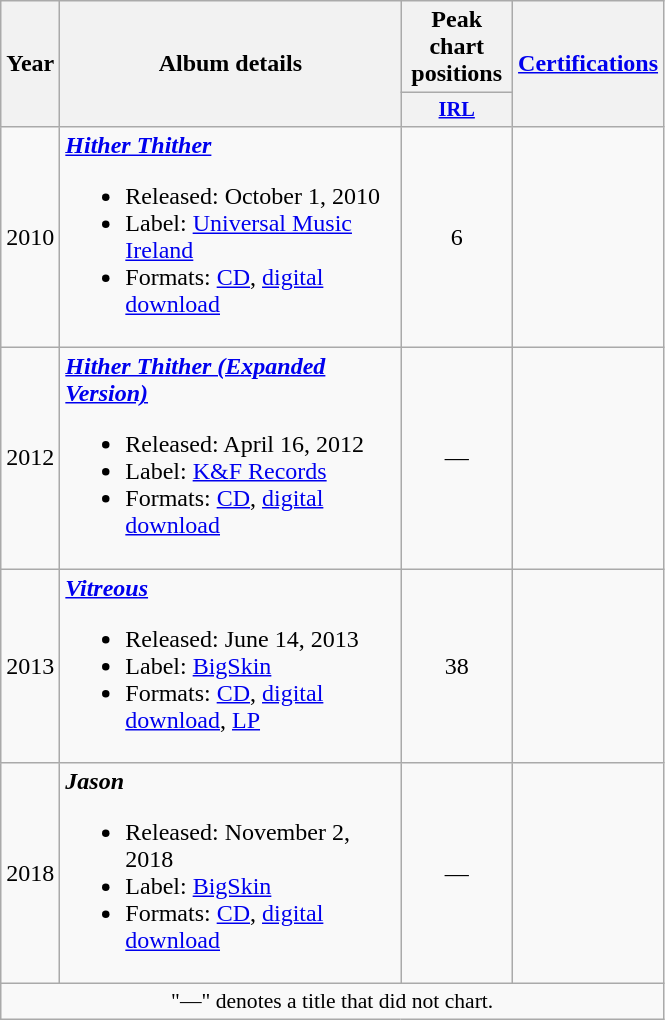<table class="wikitable" style="text-align:center;">
<tr>
<th rowspan="2">Year</th>
<th style="width:220px;" rowspan="2">Album details</th>
<th colspan="1">Peak chart positions</th>
<th rowspan="2"><a href='#'>Certifications</a></th>
</tr>
<tr>
<th style="width:5em;font-size:85%"><a href='#'>IRL</a><br></th>
</tr>
<tr>
<td>2010</td>
<td style="text-align:left;"><strong><em><a href='#'>Hither Thither</a></em></strong><br><ul><li>Released: October 1, 2010</li><li>Label: <a href='#'>Universal Music Ireland</a></li><li>Formats: <a href='#'>CD</a>, <a href='#'>digital download</a></li></ul></td>
<td>6</td>
<td style="text-align:left;"></td>
</tr>
<tr>
<td>2012</td>
<td style="text-align:left;"><strong><em><a href='#'>Hither Thither (Expanded Version)</a></em></strong><br><ul><li>Released: April 16, 2012</li><li>Label: <a href='#'>K&F Records</a></li><li>Formats: <a href='#'>CD</a>, <a href='#'>digital download</a></li></ul></td>
<td>—</td>
<td style="text-align:left;"></td>
</tr>
<tr>
<td>2013</td>
<td style="text-align:left;"><strong><em><a href='#'>Vitreous</a></em></strong><br><ul><li>Released: June 14, 2013</li><li>Label: <a href='#'>BigSkin</a></li><li>Formats: <a href='#'>CD</a>, <a href='#'>digital download</a>, <a href='#'>LP</a></li></ul></td>
<td>38</td>
<td style="text-align:left;"></td>
</tr>
<tr>
<td>2018</td>
<td style="text-align:left;"><strong><em>Jason </em></strong><br><ul><li>Released: November 2, 2018</li><li>Label: <a href='#'>BigSkin</a></li><li>Formats: <a href='#'>CD</a>, <a href='#'>digital download</a></li></ul></td>
<td>—</td>
<td style="text-align:left;"></td>
</tr>
<tr>
<td colspan="7" style="font-size:90%">"—" denotes a title that did not chart.</td>
</tr>
</table>
